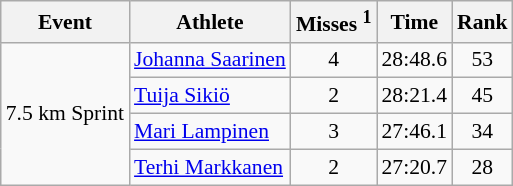<table class="wikitable" style="font-size:90%">
<tr>
<th>Event</th>
<th>Athlete</th>
<th>Misses <sup>1</sup></th>
<th>Time</th>
<th>Rank</th>
</tr>
<tr>
<td rowspan="4">7.5 km Sprint</td>
<td><a href='#'>Johanna Saarinen</a></td>
<td align="center">4</td>
<td align="center">28:48.6</td>
<td align="center">53</td>
</tr>
<tr>
<td><a href='#'>Tuija Sikiö</a></td>
<td align="center">2</td>
<td align="center">28:21.4</td>
<td align="center">45</td>
</tr>
<tr>
<td><a href='#'>Mari Lampinen</a></td>
<td align="center">3</td>
<td align="center">27:46.1</td>
<td align="center">34</td>
</tr>
<tr>
<td><a href='#'>Terhi Markkanen</a></td>
<td align="center">2</td>
<td align="center">27:20.7</td>
<td align="center">28</td>
</tr>
</table>
